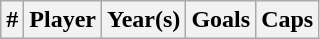<table class="wikitable sortable">
<tr>
<th width =>#</th>
<th width =>Player</th>
<th width =>Year(s)</th>
<th width =>Goals</th>
<th width =>Caps<br></th>
</tr>
</table>
